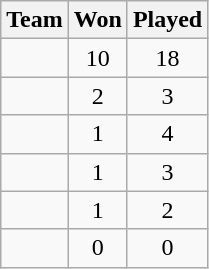<table class="wikitable sortable">
<tr>
<th>Team</th>
<th>Won</th>
<th>Played</th>
</tr>
<tr>
<td></td>
<td align="center">10</td>
<td align="center">18</td>
</tr>
<tr>
<td></td>
<td align="center">2</td>
<td align="center">3</td>
</tr>
<tr>
<td></td>
<td align="center">1</td>
<td align="center">4</td>
</tr>
<tr>
<td></td>
<td align="center">1</td>
<td align="center">3</td>
</tr>
<tr>
<td></td>
<td align="center">1</td>
<td align="center">2</td>
</tr>
<tr>
<td></td>
<td align="center">0</td>
<td align="center">0</td>
</tr>
</table>
